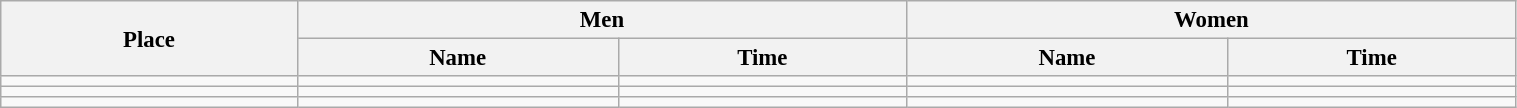<table class=wikitable style="font-size:95%" width="80%">
<tr>
<th rowspan="2">Place</th>
<th colspan="2">Men</th>
<th colspan="2">Women</th>
</tr>
<tr>
<th>Name</th>
<th>Time</th>
<th>Name</th>
<th>Time</th>
</tr>
<tr>
<td align="center"></td>
<td></td>
<td></td>
<td></td>
<td></td>
</tr>
<tr>
<td align="center"></td>
<td></td>
<td></td>
<td></td>
<td></td>
</tr>
<tr>
<td align="center"></td>
<td></td>
<td></td>
<td></td>
<td></td>
</tr>
</table>
